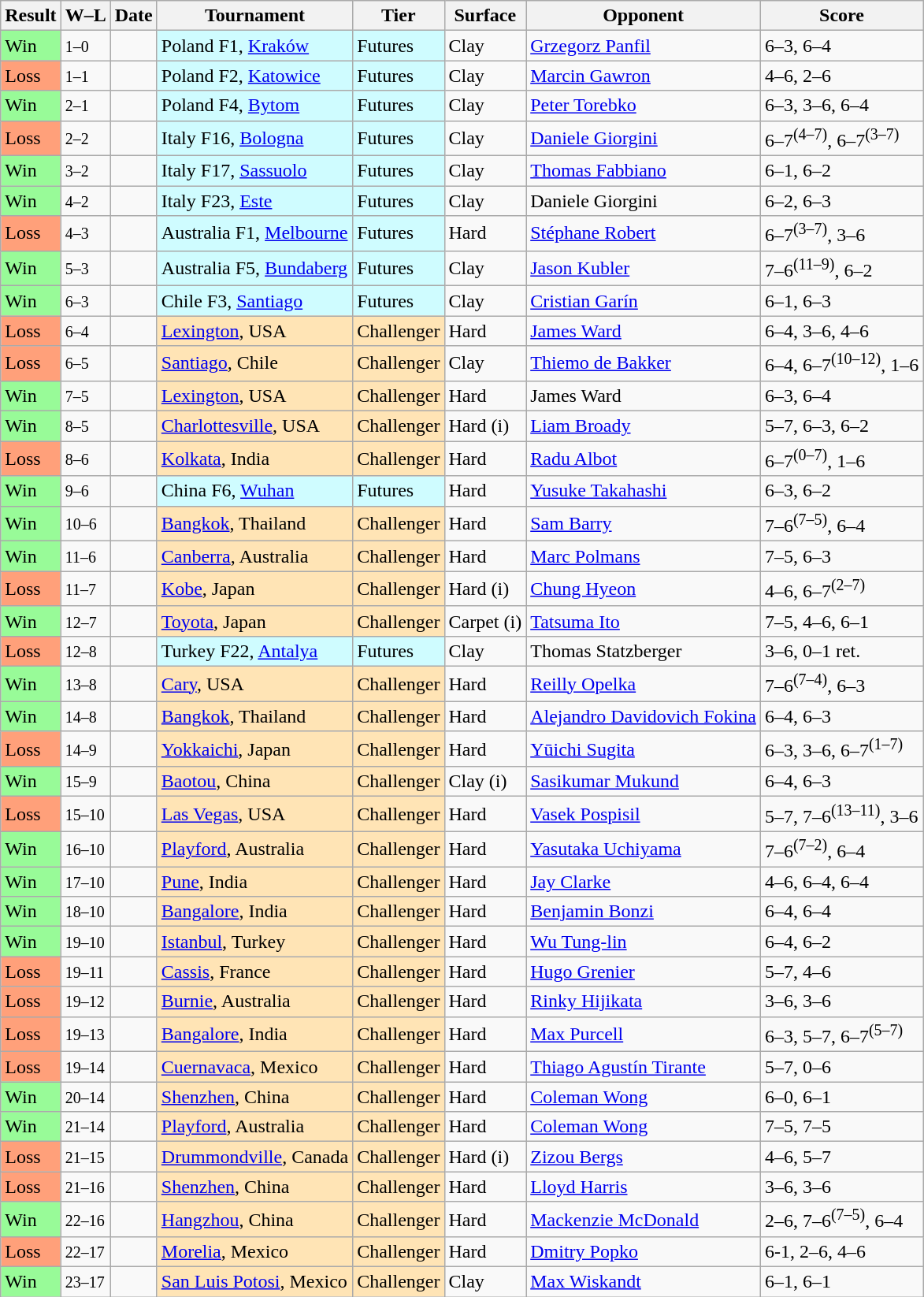<table class="sortable wikitable">
<tr>
<th>Result</th>
<th class="unsortable">W–L</th>
<th>Date</th>
<th>Tournament</th>
<th>Tier</th>
<th>Surface</th>
<th>Opponent</th>
<th class="unsortable">Score</th>
</tr>
<tr>
<td bgcolor=98fb98>Win</td>
<td><small>1–0</small></td>
<td></td>
<td style="background:#cffcff;">Poland F1, <a href='#'>Kraków</a></td>
<td style="background:#cffcff;">Futures</td>
<td>Clay</td>
<td> <a href='#'>Grzegorz Panfil</a></td>
<td>6–3, 6–4</td>
</tr>
<tr>
<td bgcolor=FFA07A>Loss</td>
<td><small>1–1</small></td>
<td></td>
<td style="background:#cffcff;">Poland F2, <a href='#'>Katowice</a></td>
<td style="background:#cffcff;">Futures</td>
<td>Clay</td>
<td> <a href='#'>Marcin Gawron</a></td>
<td>4–6, 2–6</td>
</tr>
<tr>
<td bgcolor=98fb98>Win</td>
<td><small>2–1</small></td>
<td></td>
<td style="background:#cffcff;">Poland F4, <a href='#'>Bytom</a></td>
<td style="background:#cffcff;">Futures</td>
<td>Clay</td>
<td> <a href='#'>Peter Torebko</a></td>
<td>6–3, 3–6, 6–4</td>
</tr>
<tr>
<td bgcolor=FFA07A>Loss</td>
<td><small>2–2</small></td>
<td></td>
<td style="background:#cffcff;">Italy F16, <a href='#'>Bologna</a></td>
<td style="background:#cffcff;">Futures</td>
<td>Clay</td>
<td> <a href='#'>Daniele Giorgini</a></td>
<td>6–7<sup>(4–7)</sup>, 6–7<sup>(3–7)</sup></td>
</tr>
<tr>
<td bgcolor=98fb98>Win</td>
<td><small>3–2</small></td>
<td></td>
<td style="background:#cffcff;">Italy F17, <a href='#'>Sassuolo</a></td>
<td style="background:#cffcff;">Futures</td>
<td>Clay</td>
<td> <a href='#'>Thomas Fabbiano</a></td>
<td>6–1, 6–2</td>
</tr>
<tr>
<td bgcolor=98fb98>Win</td>
<td><small>4–2</small></td>
<td></td>
<td style="background:#cffcff;">Italy F23, <a href='#'>Este</a></td>
<td style="background:#cffcff;">Futures</td>
<td>Clay</td>
<td> Daniele Giorgini</td>
<td>6–2, 6–3</td>
</tr>
<tr>
<td bgcolor=FFA07A>Loss</td>
<td><small>4–3</small></td>
<td></td>
<td style="background:#cffcff;">Australia F1, <a href='#'>Melbourne</a></td>
<td style="background:#cffcff;">Futures</td>
<td>Hard</td>
<td> <a href='#'>Stéphane Robert</a></td>
<td>6–7<sup>(3–7)</sup>, 3–6</td>
</tr>
<tr>
<td bgcolor=98fb98>Win</td>
<td><small>5–3</small></td>
<td></td>
<td style="background:#cffcff;">Australia F5, <a href='#'>Bundaberg</a></td>
<td style="background:#cffcff;">Futures</td>
<td>Clay</td>
<td> <a href='#'>Jason Kubler</a></td>
<td>7–6<sup>(11–9)</sup>, 6–2</td>
</tr>
<tr>
<td bgcolor=98fb98>Win</td>
<td><small>6–3</small></td>
<td></td>
<td style="background:#cffcff;">Chile F3, <a href='#'>Santiago</a></td>
<td style="background:#cffcff;">Futures</td>
<td>Clay</td>
<td> <a href='#'>Cristian Garín</a></td>
<td>6–1, 6–3</td>
</tr>
<tr>
<td bgcolor=FFA07A>Loss</td>
<td><small>6–4</small></td>
<td><a href='#'></a></td>
<td style="background:moccasin;"><a href='#'>Lexington</a>, USA</td>
<td style="background:moccasin;">Challenger</td>
<td>Hard</td>
<td> <a href='#'>James Ward</a></td>
<td>6–4, 3–6, 4–6</td>
</tr>
<tr>
<td bgcolor=FFA07A>Loss</td>
<td><small>6–5</small></td>
<td><a href='#'></a></td>
<td style="background:moccasin;"><a href='#'>Santiago</a>, Chile</td>
<td style="background:moccasin;">Challenger</td>
<td>Clay</td>
<td> <a href='#'>Thiemo de Bakker</a></td>
<td>6–4, 6–7<sup>(10–12)</sup>, 1–6</td>
</tr>
<tr>
<td bgcolor=98fb98>Win</td>
<td><small>7–5</small></td>
<td><a href='#'></a></td>
<td style="background:moccasin;"><a href='#'>Lexington</a>, USA</td>
<td style="background:moccasin;">Challenger</td>
<td>Hard</td>
<td> James Ward</td>
<td>6–3, 6–4</td>
</tr>
<tr>
<td bgcolor=98fb98>Win</td>
<td><small>8–5</small></td>
<td><a href='#'></a></td>
<td style="background:moccasin;"><a href='#'>Charlottesville</a>, USA</td>
<td style="background:moccasin;">Challenger</td>
<td>Hard (i)</td>
<td> <a href='#'>Liam Broady</a></td>
<td>5–7, 6–3, 6–2</td>
</tr>
<tr>
<td bgcolor=FFA07A>Loss</td>
<td><small>8–6</small></td>
<td><a href='#'></a></td>
<td style="background:moccasin;"><a href='#'>Kolkata</a>, India</td>
<td style="background:moccasin;">Challenger</td>
<td>Hard</td>
<td> <a href='#'>Radu Albot</a></td>
<td>6–7<sup>(0–7)</sup>, 1–6</td>
</tr>
<tr>
<td bgcolor=98fb98>Win</td>
<td><small>9–6</small></td>
<td></td>
<td style="background:#cffcff;">China F6, <a href='#'>Wuhan</a></td>
<td style="background:#cffcff;">Futures</td>
<td>Hard</td>
<td> <a href='#'>Yusuke Takahashi</a></td>
<td>6–3, 6–2</td>
</tr>
<tr>
<td bgcolor=98fb98>Win</td>
<td><small>10–6</small></td>
<td><a href='#'></a></td>
<td style="background:moccasin;"><a href='#'>Bangkok</a>, Thailand</td>
<td style="background:moccasin;">Challenger</td>
<td>Hard</td>
<td> <a href='#'>Sam Barry</a></td>
<td>7–6<sup>(7–5)</sup>, 6–4</td>
</tr>
<tr>
<td bgcolor=98fb98>Win</td>
<td><small>11–6</small></td>
<td><a href='#'></a></td>
<td style="background:moccasin;"><a href='#'>Canberra</a>, Australia</td>
<td style="background:moccasin;">Challenger</td>
<td>Hard</td>
<td> <a href='#'>Marc Polmans</a></td>
<td>7–5, 6–3</td>
</tr>
<tr>
<td bgcolor=FFA07A>Loss</td>
<td><small>11–7</small></td>
<td><a href='#'></a></td>
<td style="background:moccasin;"><a href='#'>Kobe</a>, Japan</td>
<td style="background:moccasin;">Challenger</td>
<td>Hard (i)</td>
<td> <a href='#'>Chung Hyeon</a></td>
<td>4–6, 6–7<sup>(2–7)</sup></td>
</tr>
<tr>
<td bgcolor=98fb98>Win</td>
<td><small>12–7</small></td>
<td><a href='#'></a></td>
<td style="background:moccasin;"><a href='#'>Toyota</a>, Japan</td>
<td style="background:moccasin;">Challenger</td>
<td>Carpet (i)</td>
<td> <a href='#'>Tatsuma Ito</a></td>
<td>7–5, 4–6, 6–1</td>
</tr>
<tr>
<td bgcolor=FFA07A>Loss</td>
<td><small>12–8</small></td>
<td></td>
<td style="background:#cffcff;">Turkey F22, <a href='#'>Antalya</a></td>
<td style="background:#cffcff;">Futures</td>
<td>Clay</td>
<td> Thomas Statzberger</td>
<td>3–6, 0–1 ret.</td>
</tr>
<tr>
<td bgcolor=98fb98>Win</td>
<td><small>13–8</small></td>
<td><a href='#'></a></td>
<td style="background:moccasin;"><a href='#'>Cary</a>, USA</td>
<td style="background:moccasin;">Challenger</td>
<td>Hard</td>
<td> <a href='#'>Reilly Opelka</a></td>
<td>7–6<sup>(7–4)</sup>, 6–3</td>
</tr>
<tr>
<td bgcolor=98fb98>Win</td>
<td><small>14–8</small></td>
<td><a href='#'></a></td>
<td style="background:moccasin;"><a href='#'>Bangkok</a>, Thailand</td>
<td style="background:moccasin;">Challenger</td>
<td>Hard</td>
<td> <a href='#'>Alejandro Davidovich Fokina</a></td>
<td>6–4, 6–3</td>
</tr>
<tr>
<td bgcolor=FFA07A>Loss</td>
<td><small>14–9</small></td>
<td><a href='#'></a></td>
<td style="background:moccasin;"><a href='#'>Yokkaichi</a>, Japan</td>
<td style="background:moccasin;">Challenger</td>
<td>Hard</td>
<td> <a href='#'>Yūichi Sugita</a></td>
<td>6–3, 3–6, 6–7<sup>(1–7)</sup></td>
</tr>
<tr>
<td bgcolor=98fb98>Win</td>
<td><small>15–9</small></td>
<td><a href='#'></a></td>
<td style="background:moccasin;"><a href='#'>Baotou</a>, China</td>
<td style="background:moccasin;">Challenger</td>
<td>Clay (i)</td>
<td> <a href='#'>Sasikumar Mukund</a></td>
<td>6–4, 6–3</td>
</tr>
<tr>
<td bgcolor=FFA07A>Loss</td>
<td><small>15–10</small></td>
<td><a href='#'></a></td>
<td style="background:moccasin;"><a href='#'>Las Vegas</a>, USA</td>
<td style="background:moccasin;">Challenger</td>
<td>Hard</td>
<td> <a href='#'>Vasek Pospisil</a></td>
<td>5–7, 7–6<sup>(13–11)</sup>, 3–6</td>
</tr>
<tr>
<td bgcolor=98fb98>Win</td>
<td><small>16–10</small></td>
<td><a href='#'></a></td>
<td style="background:moccasin;"><a href='#'>Playford</a>, Australia</td>
<td style="background:moccasin;">Challenger</td>
<td>Hard</td>
<td> <a href='#'>Yasutaka Uchiyama</a></td>
<td>7–6<sup>(7–2)</sup>, 6–4</td>
</tr>
<tr>
<td bgcolor=98fb98>Win</td>
<td><small>17–10</small></td>
<td><a href='#'></a></td>
<td style="background:moccasin;"><a href='#'>Pune</a>, India</td>
<td style="background:moccasin;">Challenger</td>
<td>Hard</td>
<td> <a href='#'>Jay Clarke</a></td>
<td>4–6, 6–4, 6–4</td>
</tr>
<tr>
<td bgcolor=98fb98>Win</td>
<td><small>18–10</small></td>
<td><a href='#'></a></td>
<td style="background:moccasin;"><a href='#'>Bangalore</a>, India</td>
<td style="background:moccasin;">Challenger</td>
<td>Hard</td>
<td> <a href='#'>Benjamin Bonzi</a></td>
<td>6–4, 6–4</td>
</tr>
<tr>
<td bgcolor=98fb98>Win</td>
<td><small>19–10</small></td>
<td><a href='#'></a></td>
<td style="background:moccasin;"><a href='#'>Istanbul</a>, Turkey</td>
<td style="background:moccasin;">Challenger</td>
<td>Hard</td>
<td> <a href='#'>Wu Tung-lin</a></td>
<td>6–4, 6–2</td>
</tr>
<tr>
<td bgcolor=FFA07A>Loss</td>
<td><small>19–11</small></td>
<td><a href='#'></a></td>
<td style="background:moccasin;"><a href='#'>Cassis</a>, France</td>
<td style="background:moccasin;">Challenger</td>
<td>Hard</td>
<td> <a href='#'>Hugo Grenier</a></td>
<td>5–7, 4–6</td>
</tr>
<tr>
<td bgcolor=FFA07A>Loss</td>
<td><small>19–12</small></td>
<td><a href='#'></a></td>
<td style="background:moccasin;"><a href='#'>Burnie</a>, Australia</td>
<td style="background:moccasin;">Challenger</td>
<td>Hard</td>
<td> <a href='#'>Rinky Hijikata</a></td>
<td>3–6, 3–6</td>
</tr>
<tr>
<td bgcolor=FFA07A>Loss</td>
<td><small>19–13</small></td>
<td><a href='#'></a></td>
<td style="background:moccasin;"><a href='#'>Bangalore</a>, India</td>
<td style="background:moccasin;">Challenger</td>
<td>Hard</td>
<td> <a href='#'>Max Purcell</a></td>
<td>6–3, 5–7, 6–7<sup>(5–7)</sup></td>
</tr>
<tr>
<td bgcolor=FFA07A>Loss</td>
<td><small>19–14</small></td>
<td><a href='#'></a></td>
<td style="background:moccasin;"><a href='#'>Cuernavaca</a>, Mexico</td>
<td style="background:moccasin;">Challenger</td>
<td>Hard</td>
<td> <a href='#'>Thiago Agustín Tirante</a></td>
<td>5–7, 0–6</td>
</tr>
<tr>
<td bgcolor=98fb98>Win</td>
<td><small>20–14</small></td>
<td><a href='#'></a></td>
<td style="background:moccasin;"><a href='#'>Shenzhen</a>, China</td>
<td style="background:moccasin;">Challenger</td>
<td>Hard</td>
<td> <a href='#'>Coleman Wong</a></td>
<td>6–0, 6–1</td>
</tr>
<tr>
<td bgcolor=98fb98>Win</td>
<td><small>21–14</small></td>
<td><a href='#'></a></td>
<td style="background:moccasin;"><a href='#'>Playford</a>, Australia</td>
<td style="background:moccasin;">Challenger</td>
<td>Hard</td>
<td> <a href='#'>Coleman Wong</a></td>
<td>7–5, 7–5</td>
</tr>
<tr>
<td bgcolor=FFA07A>Loss</td>
<td><small>21–15</small></td>
<td><a href='#'></a></td>
<td style="background:moccasin;"><a href='#'>Drummondville</a>, Canada</td>
<td style="background:moccasin;">Challenger</td>
<td>Hard (i)</td>
<td> <a href='#'>Zizou Bergs</a></td>
<td>4–6, 5–7</td>
</tr>
<tr>
<td bgcolor=FFA07A>Loss</td>
<td><small>21–16</small></td>
<td><a href='#'></a></td>
<td style="background:moccasin;"><a href='#'>Shenzhen</a>, China</td>
<td style="background:moccasin;">Challenger</td>
<td>Hard</td>
<td> <a href='#'>Lloyd Harris</a></td>
<td>3–6, 3–6</td>
</tr>
<tr>
<td bgcolor=98fb98>Win</td>
<td><small>22–16</small></td>
<td><a href='#'></a></td>
<td style="background:moccasin;"><a href='#'>Hangzhou</a>, China</td>
<td style="background:moccasin;">Challenger</td>
<td>Hard</td>
<td> <a href='#'>Mackenzie McDonald</a></td>
<td>2–6, 7–6<sup>(7–5)</sup>, 6–4</td>
</tr>
<tr>
<td bgcolor=FFA07A>Loss</td>
<td><small>22–17</small></td>
<td><a href='#'></a></td>
<td style="background:moccasin;"><a href='#'>Morelia</a>, Mexico</td>
<td style="background:moccasin;">Challenger</td>
<td>Hard</td>
<td> <a href='#'>Dmitry Popko</a></td>
<td>6-1, 2–6, 4–6</td>
</tr>
<tr>
<td bgcolor=98fb98>Win</td>
<td><small>23–17</small></td>
<td><a href='#'></a></td>
<td style="background:moccasin;"><a href='#'>San Luis Potosi</a>, Mexico</td>
<td style="background:moccasin;">Challenger</td>
<td>Clay</td>
<td> <a href='#'>Max Wiskandt</a></td>
<td>6–1, 6–1</td>
</tr>
</table>
